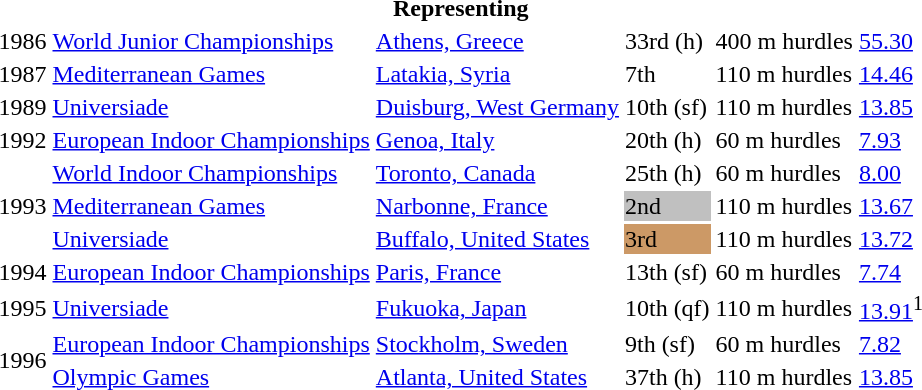<table>
<tr>
<th colspan="6">Representing </th>
</tr>
<tr>
<td>1986</td>
<td><a href='#'>World Junior Championships</a></td>
<td><a href='#'>Athens, Greece</a></td>
<td>33rd (h)</td>
<td>400 m hurdles</td>
<td><a href='#'>55.30</a></td>
</tr>
<tr>
<td>1987</td>
<td><a href='#'>Mediterranean Games</a></td>
<td><a href='#'>Latakia, Syria</a></td>
<td>7th</td>
<td>110 m hurdles</td>
<td><a href='#'>14.46</a></td>
</tr>
<tr>
<td>1989</td>
<td><a href='#'>Universiade</a></td>
<td><a href='#'>Duisburg, West Germany</a></td>
<td>10th (sf)</td>
<td>110 m hurdles</td>
<td><a href='#'>13.85</a></td>
</tr>
<tr>
<td>1992</td>
<td><a href='#'>European Indoor Championships</a></td>
<td><a href='#'>Genoa, Italy</a></td>
<td>20th (h)</td>
<td>60 m hurdles</td>
<td><a href='#'>7.93</a></td>
</tr>
<tr>
<td rowspan=3>1993</td>
<td><a href='#'>World Indoor Championships</a></td>
<td><a href='#'>Toronto, Canada</a></td>
<td>25th (h)</td>
<td>60 m hurdles</td>
<td><a href='#'>8.00</a></td>
</tr>
<tr>
<td><a href='#'>Mediterranean Games</a></td>
<td><a href='#'>Narbonne, France</a></td>
<td bgcolor=silver>2nd</td>
<td>110 m hurdles</td>
<td><a href='#'>13.67</a></td>
</tr>
<tr>
<td><a href='#'>Universiade</a></td>
<td><a href='#'>Buffalo, United States</a></td>
<td bgcolor=cc9966>3rd</td>
<td>110 m hurdles</td>
<td><a href='#'>13.72</a></td>
</tr>
<tr>
<td>1994</td>
<td><a href='#'>European Indoor Championships</a></td>
<td><a href='#'>Paris, France</a></td>
<td>13th (sf)</td>
<td>60 m hurdles</td>
<td><a href='#'>7.74</a></td>
</tr>
<tr>
<td>1995</td>
<td><a href='#'>Universiade</a></td>
<td><a href='#'>Fukuoka, Japan</a></td>
<td>10th (qf)</td>
<td>110 m hurdles</td>
<td><a href='#'>13.91</a><sup>1</sup></td>
</tr>
<tr>
<td rowspan=2>1996</td>
<td><a href='#'>European Indoor Championships</a></td>
<td><a href='#'>Stockholm, Sweden</a></td>
<td>9th (sf)</td>
<td>60 m hurdles</td>
<td><a href='#'>7.82</a></td>
</tr>
<tr>
<td><a href='#'>Olympic Games</a></td>
<td><a href='#'>Atlanta, United States</a></td>
<td>37th (h)</td>
<td>110 m hurdles</td>
<td><a href='#'>13.85</a></td>
</tr>
</table>
